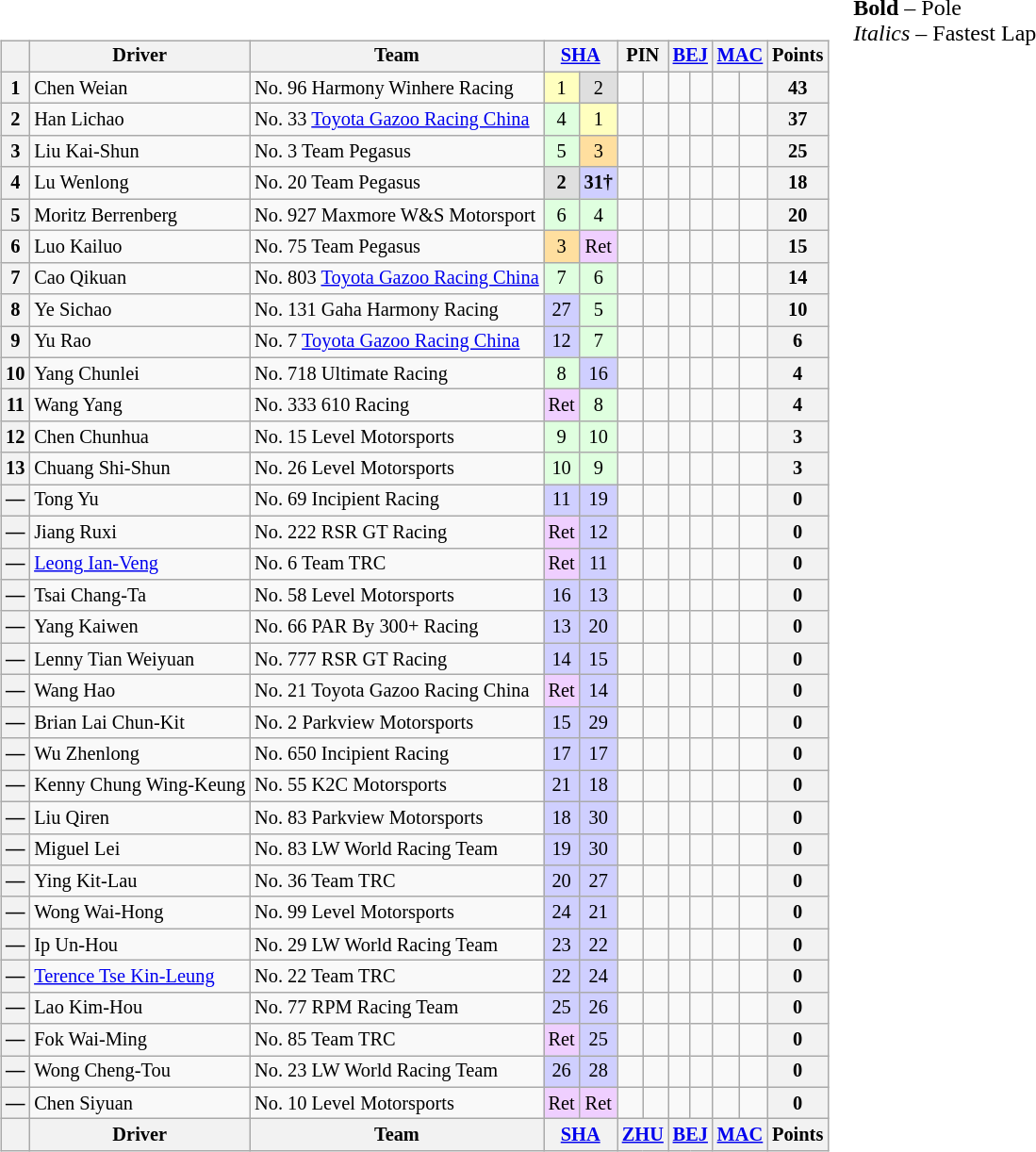<table>
<tr>
<td><br><table class="wikitable" style="font-size:85%; text-align:center;">
<tr>
<th></th>
<th>Driver</th>
<th>Team</th>
<th colspan="2"><a href='#'>SHA</a><br></th>
<th colspan="2">PIN<br></th>
<th colspan="2"><a href='#'>BEJ</a><br></th>
<th colspan="2"><a href='#'>MAC</a><br></th>
<th>Points</th>
</tr>
<tr>
<th>1</th>
<td align="left"> Chen Weian</td>
<td align="left"> No. 96 Harmony Winhere Racing</td>
<td style="background:#FFFFBF;">1</td>
<td style="background:#DFDFDF;">2</td>
<td></td>
<td></td>
<td></td>
<td></td>
<td></td>
<td></td>
<th>43</th>
</tr>
<tr>
<th>2</th>
<td align="left"> Han Lichao</td>
<td align="left"> No. 33 <a href='#'>Toyota Gazoo Racing China</a></td>
<td style="background:#DFFFDF;">4</td>
<td style="background:#FFFFBF;">1</td>
<td></td>
<td></td>
<td></td>
<td></td>
<td></td>
<td></td>
<th>37</th>
</tr>
<tr>
<th>3</th>
<td align="left"> Liu Kai-Shun</td>
<td align="left"> No. 3 Team Pegasus</td>
<td style="background:#DFFFDF;">5</td>
<td style="background:#FFDF9F;">3</td>
<td></td>
<td></td>
<td></td>
<td></td>
<td></td>
<td></td>
<th>25</th>
</tr>
<tr>
<th>4</th>
<td align="left"> Lu Wenlong</td>
<td align="left"> No. 20 Team Pegasus</td>
<td style="background:#DFDFDF;"><strong>2</strong></td>
<td style="background:#CFCFFF;"><strong>31†</strong></td>
<td></td>
<td></td>
<td></td>
<td></td>
<td></td>
<td></td>
<th>18</th>
</tr>
<tr>
<th>5</th>
<td align="left"> Moritz Berrenberg</td>
<td align="left"> No. 927 Maxmore W&S Motorsport</td>
<td style="background:#DFFFDF;">6</td>
<td style="background:#DFFFDF;">4</td>
<td></td>
<td></td>
<td></td>
<td></td>
<td></td>
<td></td>
<th>20</th>
</tr>
<tr>
<th>6</th>
<td align="left"> Luo Kailuo</td>
<td align="left"> No. 75 Team Pegasus</td>
<td style="background:#FFDF9F;">3</td>
<td style="background:#EFCFFF;">Ret</td>
<td></td>
<td></td>
<td></td>
<td></td>
<td></td>
<td></td>
<th>15</th>
</tr>
<tr>
<th>7</th>
<td align="left"> Cao Qikuan</td>
<td align="left"> No. 803 <a href='#'>Toyota Gazoo Racing China</a></td>
<td style="background:#DFFFDF;">7</td>
<td style="background:#DFFFDF;">6</td>
<td></td>
<td></td>
<td></td>
<td></td>
<td></td>
<td></td>
<th>14</th>
</tr>
<tr>
<th>8</th>
<td align="left"> Ye Sichao</td>
<td align="left"> No. 131 Gaha Harmony Racing</td>
<td style="background:#CFCFFF;">27</td>
<td style="background:#DFFFDF;">5</td>
<td></td>
<td></td>
<td></td>
<td></td>
<td></td>
<td></td>
<th>10</th>
</tr>
<tr>
<th>9</th>
<td align="left"> Yu Rao</td>
<td align="left"> No. 7 <a href='#'>Toyota Gazoo Racing China</a></td>
<td style="background:#CFCFFF;">12</td>
<td style="background:#DFFFDF;">7</td>
<td></td>
<td></td>
<td></td>
<td></td>
<td></td>
<td></td>
<th>6</th>
</tr>
<tr>
<th>10</th>
<td align="left"> Yang Chunlei</td>
<td align="left"> No. 718 Ultimate Racing</td>
<td style="background:#DFFFDF;">8</td>
<td style="background:#CFCFFF;">16</td>
<td></td>
<td></td>
<td></td>
<td></td>
<td></td>
<td></td>
<th>4</th>
</tr>
<tr>
<th>11</th>
<td align="left"> Wang Yang</td>
<td align="left"> No. 333 610 Racing</td>
<td style="background:#EFCFFF;">Ret</td>
<td style="background:#DFFFDF;">8</td>
<td></td>
<td></td>
<td></td>
<td></td>
<td></td>
<td></td>
<th>4</th>
</tr>
<tr>
<th>12</th>
<td align="left"> Chen Chunhua</td>
<td align="left"> No. 15 Level Motorsports</td>
<td style="background:#DFFFDF;">9</td>
<td style="background:#DFFFDF;">10</td>
<td></td>
<td></td>
<td></td>
<td></td>
<td></td>
<td></td>
<th>3</th>
</tr>
<tr>
<th>13</th>
<td align="left"> Chuang Shi-Shun</td>
<td align="left"> No. 26 Level Motorsports</td>
<td style="background:#DFFFDF;">10</td>
<td style="background:#DFFFDF;">9</td>
<td></td>
<td></td>
<td></td>
<td></td>
<td></td>
<td></td>
<th>3</th>
</tr>
<tr>
<th>—</th>
<td align="left"> Tong Yu</td>
<td align="left"> No. 69 Incipient Racing</td>
<td style="background:#CFCFFF;">11</td>
<td style="background:#CFCFFF;">19</td>
<td></td>
<td></td>
<td></td>
<td></td>
<td></td>
<td></td>
<th>0</th>
</tr>
<tr>
<th>—</th>
<td align="left"> Jiang Ruxi</td>
<td align="left"> No. 222 RSR GT Racing</td>
<td style="background:#EFCFFF;">Ret</td>
<td style="background:#CFCFFF;">12</td>
<td></td>
<td></td>
<td></td>
<td></td>
<td></td>
<td></td>
<th>0</th>
</tr>
<tr>
<th>—</th>
<td align="left"> <a href='#'>Leong Ian-Veng</a></td>
<td align="left"> No. 6 Team TRC</td>
<td style="background:#EFCFFF;">Ret</td>
<td style="background:#CFCFFF;">11</td>
<td></td>
<td></td>
<td></td>
<td></td>
<td></td>
<td></td>
<th>0</th>
</tr>
<tr>
<th>—</th>
<td align="left"> Tsai Chang-Ta</td>
<td align="left"> No. 58 Level Motorsports</td>
<td style="background:#CFCFFF;">16</td>
<td style="background:#CFCFFF;">13</td>
<td></td>
<td></td>
<td></td>
<td></td>
<td></td>
<td></td>
<th>0</th>
</tr>
<tr>
<th>—</th>
<td align="left"> Yang Kaiwen</td>
<td align="left"> No. 66 PAR By 300+ Racing</td>
<td style="background:#CFCFFF;">13</td>
<td style="background:#CFCFFF;">20</td>
<td></td>
<td></td>
<td></td>
<td></td>
<td></td>
<td></td>
<th>0</th>
</tr>
<tr>
<th>—</th>
<td align="left"> Lenny Tian Weiyuan</td>
<td align="left"> No. 777 RSR GT Racing</td>
<td style="background:#CFCFFF;">14</td>
<td style="background:#CFCFFF;">15</td>
<td></td>
<td></td>
<td></td>
<td></td>
<td></td>
<td></td>
<th>0</th>
</tr>
<tr>
<th>—</th>
<td align="left"> Wang Hao</td>
<td align="left"> No. 21 Toyota Gazoo Racing China</td>
<td style="background:#EFCFFF;">Ret</td>
<td style="background:#CFCFFF;">14</td>
<td></td>
<td></td>
<td></td>
<td></td>
<td></td>
<td></td>
<th>0</th>
</tr>
<tr>
<th>—</th>
<td align="left"> Brian Lai Chun-Kit</td>
<td align="left"> No. 2 Parkview Motorsports</td>
<td style="background:#CFCFFF;">15</td>
<td style="background:#CFCFFF;">29</td>
<td></td>
<td></td>
<td></td>
<td></td>
<td></td>
<td></td>
<th>0</th>
</tr>
<tr>
<th>—</th>
<td align="left"> Wu Zhenlong</td>
<td align="left"> No. 650 Incipient Racing</td>
<td style="background:#CFCFFF;">17</td>
<td style="background:#CFCFFF;">17</td>
<td></td>
<td></td>
<td></td>
<td></td>
<td></td>
<td></td>
<th>0</th>
</tr>
<tr>
<th>—</th>
<td align="left"> Kenny Chung Wing-Keung</td>
<td align="left"> No. 55 K2C Motorsports</td>
<td style="background:#CFCFFF;">21</td>
<td style="background:#CFCFFF;">18</td>
<td></td>
<td></td>
<td></td>
<td></td>
<td></td>
<td></td>
<th>0</th>
</tr>
<tr>
<th>—</th>
<td align="left"> Liu Qiren</td>
<td align="left"> No. 83 Parkview Motorsports</td>
<td style="background:#CFCFFF;">18</td>
<td style="background:#CFCFFF;">30</td>
<td></td>
<td></td>
<td></td>
<td></td>
<td></td>
<td></td>
<th>0</th>
</tr>
<tr>
<th>—</th>
<td align="left"> Miguel Lei</td>
<td align="left"> No. 83 LW World Racing Team</td>
<td style="background:#CFCFFF;">19</td>
<td style="background:#CFCFFF;">30</td>
<td></td>
<td></td>
<td></td>
<td></td>
<td></td>
<td></td>
<th>0</th>
</tr>
<tr>
<th>—</th>
<td align="left"> Ying Kit-Lau</td>
<td align="left"> No. 36 Team TRC</td>
<td style="background:#CFCFFF;">20</td>
<td style="background:#CFCFFF;">27</td>
<td></td>
<td></td>
<td></td>
<td></td>
<td></td>
<td></td>
<th>0</th>
</tr>
<tr>
<th>—</th>
<td align="left"> Wong Wai-Hong</td>
<td align="left"> No. 99 Level Motorsports</td>
<td style="background:#CFCFFF;">24</td>
<td style="background:#CFCFFF;">21</td>
<td></td>
<td></td>
<td></td>
<td></td>
<td></td>
<td></td>
<th>0</th>
</tr>
<tr>
<th>—</th>
<td align="left"> Ip Un-Hou</td>
<td align="left"> No. 29 LW World Racing Team</td>
<td style="background:#CFCFFF;">23</td>
<td style="background:#CFCFFF;">22</td>
<td></td>
<td></td>
<td></td>
<td></td>
<td></td>
<td></td>
<th>0</th>
</tr>
<tr>
<th>—</th>
<td align="left"> <a href='#'>Terence Tse Kin-Leung</a></td>
<td align="left"> No. 22 Team TRC</td>
<td style="background:#CFCFFF;">22</td>
<td style="background:#CFCFFF;">24</td>
<td></td>
<td></td>
<td></td>
<td></td>
<td></td>
<td></td>
<th>0</th>
</tr>
<tr>
<th>—</th>
<td align="left"> Lao Kim-Hou</td>
<td align="left"> No. 77 RPM Racing Team</td>
<td style="background:#CFCFFF;">25</td>
<td style="background:#CFCFFF;">26</td>
<td></td>
<td></td>
<td></td>
<td></td>
<td></td>
<td></td>
<th>0</th>
</tr>
<tr>
<th>—</th>
<td align="left"> Fok Wai-Ming</td>
<td align="left"> No. 85 Team TRC</td>
<td style="background:#EFCFFF;">Ret</td>
<td style="background:#CFCFFF;">25</td>
<td></td>
<td></td>
<td></td>
<td></td>
<td></td>
<td></td>
<th>0</th>
</tr>
<tr>
<th>—</th>
<td align="left"> Wong Cheng-Tou</td>
<td align="left"> No. 23 LW World Racing Team</td>
<td style="background:#CFCFFF;">26</td>
<td style="background:#CFCFFF;">28</td>
<td></td>
<td></td>
<td></td>
<td></td>
<td></td>
<td></td>
<th>0</th>
</tr>
<tr>
<th>—</th>
<td align="left"> Chen Siyuan</td>
<td align="left"> No. 10 Level Motorsports</td>
<td style="background:#EFCFFF;">Ret</td>
<td style="background:#EFCFFF;">Ret</td>
<td></td>
<td></td>
<td></td>
<td></td>
<td></td>
<td></td>
<th>0</th>
</tr>
<tr>
<th></th>
<th>Driver</th>
<th>Team</th>
<th colspan="2"><a href='#'>SHA</a><br></th>
<th colspan="2"><a href='#'>ZHU</a><br></th>
<th colspan="2"><a href='#'>BEJ</a><br></th>
<th colspan="2"><a href='#'>MAC</a><br></th>
<th>Points</th>
</tr>
</table>
</td>
<td valign="top"><span><strong>Bold</strong> – Pole</span><br><span><em>Italics</em> – Fastest Lap</span></td>
</tr>
</table>
